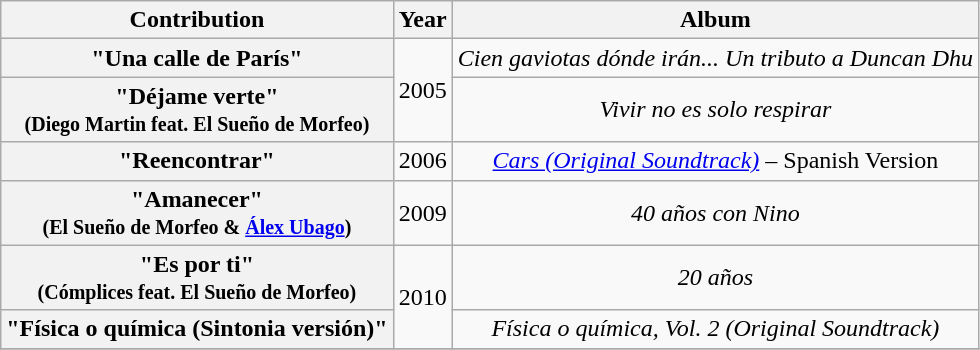<table class="wikitable plainrowheaders" style="text-align:center;" border="1">
<tr>
<th scope="col">Contribution</th>
<th scope="col">Year</th>
<th scope="col">Album</th>
</tr>
<tr>
<th scope="row">"Una calle de París"</th>
<td rowspan="2">2005</td>
<td><em>Cien gaviotas dónde irán... Un tributo a Duncan Dhu</em></td>
</tr>
<tr>
<th scope="row">"Déjame verte"<br><small>(Diego Martin feat. El Sueño de Morfeo)</small></th>
<td><em>Vivir no es solo respirar</em></td>
</tr>
<tr>
<th scope="row">"Reencontrar"</th>
<td>2006</td>
<td><em><a href='#'>Cars (Original Soundtrack)</a></em> – Spanish Version</td>
</tr>
<tr>
<th scope="row">"Amanecer"<br><small>(El Sueño de Morfeo & <a href='#'>Álex Ubago</a>)</small></th>
<td>2009</td>
<td><em>40 años con Nino</em></td>
</tr>
<tr>
<th scope="row">"Es por ti"<br><small>(Cómplices feat. El Sueño de Morfeo)</small></th>
<td rowspan="2">2010</td>
<td><em>20 años</em></td>
</tr>
<tr>
<th scope="row">"Física o química (Sintonia versión)"</th>
<td><em>Física o química, Vol. 2 (Original Soundtrack)</em></td>
</tr>
<tr>
</tr>
</table>
